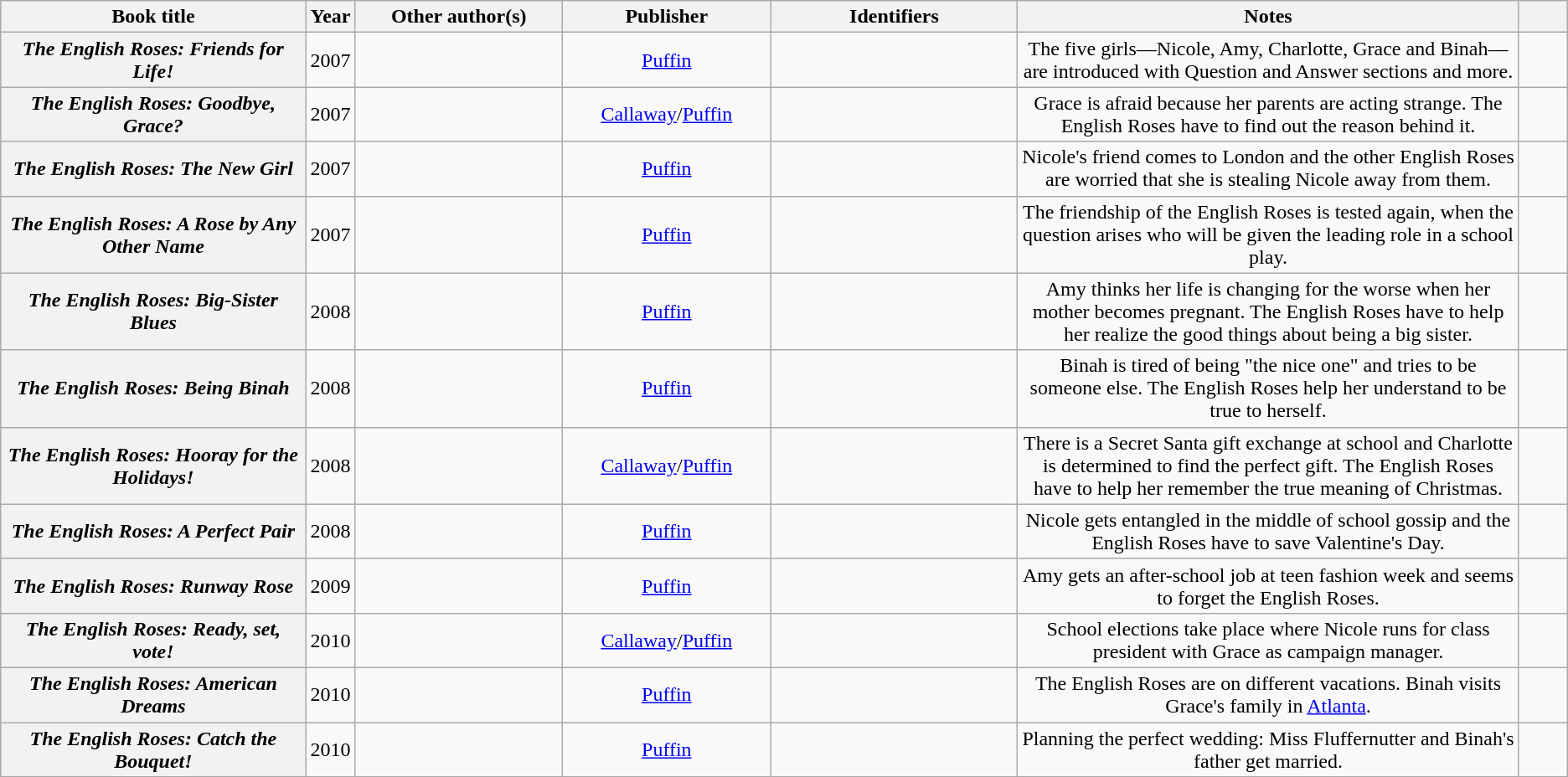<table class="wikitable sortable plainrowheaders" style="text-align:center">
<tr>
<th scope="col" style="width:15em;">Book title</th>
<th scope="col" style="width:2em;">Year</th>
<th scope="col" style="width:10em;">Other author(s)</th>
<th scope="col" style="width:10em;">Publisher</th>
<th scope="col" style="width:12em;" class="unsortable">Identifiers</th>
<th scope="col" style="width:25em;" class="unsortable">Notes</th>
<th scope="col" style="width:2em;" class="unsortable"></th>
</tr>
<tr>
<th scope="row"><em>The English Roses: Friends for Life!</em></th>
<td>2007</td>
<td></td>
<td><a href='#'>Puffin</a></td>
<td><br><br></td>
<td>The five girls—Nicole, Amy, Charlotte, Grace and Binah—are introduced with Question and Answer sections and more.</td>
<td></td>
</tr>
<tr>
<th scope="row"><em>The English Roses: Goodbye, Grace?</em></th>
<td>2007</td>
<td></td>
<td><a href='#'>Callaway</a>/<a href='#'>Puffin</a></td>
<td><br><br></td>
<td>Grace is afraid because her parents are acting strange. The English Roses have to find out the reason behind it.</td>
<td></td>
</tr>
<tr>
<th scope="row"><em>The English Roses: The New Girl</em></th>
<td>2007</td>
<td></td>
<td><a href='#'>Puffin</a></td>
<td><br><br></td>
<td>Nicole's friend comes to London and the other English Roses are worried that she is stealing Nicole away from them.</td>
<td></td>
</tr>
<tr>
<th scope="row"><em>The English Roses: A Rose by Any Other Name</em></th>
<td>2007</td>
<td></td>
<td><a href='#'>Puffin</a></td>
<td><br><br></td>
<td>The friendship of the English Roses is tested again, when the question arises who will be given the leading role in a school play.</td>
<td></td>
</tr>
<tr>
<th scope="row"><em>The English Roses: Big-Sister Blues</em></th>
<td>2008</td>
<td></td>
<td><a href='#'>Puffin</a></td>
<td><br><br></td>
<td>Amy thinks her life is changing for the worse when her mother becomes pregnant. The English Roses have to help her realize the good things about being a big sister.</td>
<td></td>
</tr>
<tr>
<th scope="row"><em>The English Roses: Being Binah</em></th>
<td>2008</td>
<td></td>
<td><a href='#'>Puffin</a></td>
<td><br><br></td>
<td>Binah is tired of being "the nice one" and tries to be someone else. The English Roses help her understand to be true to herself.</td>
<td></td>
</tr>
<tr>
<th scope="row"><em>The English Roses: Hooray for the Holidays!</em></th>
<td>2008</td>
<td></td>
<td><a href='#'>Callaway</a>/<a href='#'>Puffin</a></td>
<td><br><br></td>
<td>There is a Secret Santa gift exchange at school and Charlotte is determined to find the perfect gift. The English Roses have to help her remember the true meaning of Christmas.</td>
<td><br></td>
</tr>
<tr>
<th scope="row"><em>The English Roses: A Perfect Pair</em></th>
<td>2008</td>
<td></td>
<td><a href='#'>Puffin</a></td>
<td><br><br></td>
<td>Nicole gets entangled in the middle of school gossip and the English Roses have to save Valentine's Day.</td>
<td><br></td>
</tr>
<tr>
<th scope="row"><em>The English Roses: Runway Rose</em></th>
<td>2009</td>
<td></td>
<td><a href='#'>Puffin</a></td>
<td><br><br></td>
<td>Amy gets an after-school job at teen fashion week and seems to forget the English Roses.</td>
<td></td>
</tr>
<tr>
<th scope="row"><em>The English Roses: Ready, set, vote!</em></th>
<td>2010</td>
<td></td>
<td><a href='#'>Callaway</a>/<a href='#'>Puffin</a></td>
<td><br><br></td>
<td>School elections take place where Nicole runs for class president with Grace as campaign manager.</td>
<td></td>
</tr>
<tr>
<th scope="row"><em>The English Roses: American Dreams</em></th>
<td>2010</td>
<td></td>
<td><a href='#'>Puffin</a></td>
<td><br><br></td>
<td>The English Roses are on different vacations. Binah visits Grace's family in <a href='#'>Atlanta</a>.</td>
<td></td>
</tr>
<tr>
<th scope="row"><em>The English Roses: Catch the Bouquet!</em></th>
<td>2010</td>
<td></td>
<td><a href='#'>Puffin</a></td>
<td><br><br></td>
<td>Planning the perfect wedding: Miss Fluffernutter and Binah's father get married.</td>
<td></td>
</tr>
</table>
